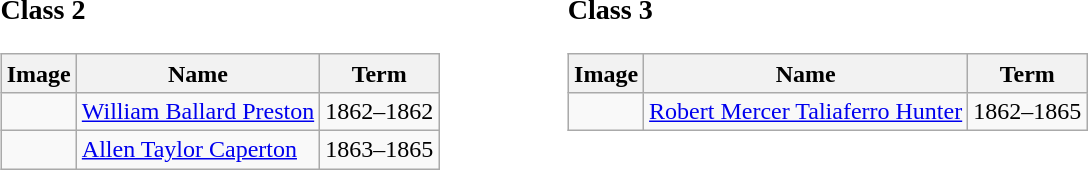<table width=60% |>
<tr>
<td width=30% valign=top><br><h3>Class 2</h3><table class="wikitable sortable">
<tr>
<th>Image</th>
<th>Name</th>
<th>Term</th>
</tr>
<tr>
<td></td>
<td><a href='#'>William Ballard Preston</a></td>
<td>1862–1862</td>
</tr>
<tr>
<td></td>
<td><a href='#'>Allen Taylor Caperton</a></td>
<td>1863–1865</td>
</tr>
</table>
</td>
<td width=30% valign=top><br><h3>Class 3</h3><table class="wikitable sortable">
<tr>
<th>Image</th>
<th>Name</th>
<th>Term</th>
</tr>
<tr>
<td></td>
<td><a href='#'>Robert Mercer Taliaferro Hunter</a></td>
<td>1862–1865</td>
</tr>
</table>
</td>
</tr>
</table>
